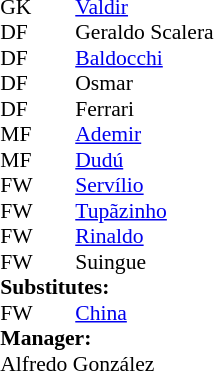<table style="font-size:90%; margin:0.2em auto;" cellspacing="0" cellpadding="0">
<tr>
<th width="25"></th>
<th width="25"></th>
</tr>
<tr>
<td>GK</td>
<td></td>
<td> <a href='#'>Valdir</a></td>
</tr>
<tr>
<td>DF</td>
<td></td>
<td> Geraldo Scalera</td>
</tr>
<tr>
<td>DF</td>
<td></td>
<td> <a href='#'>Baldocchi</a></td>
</tr>
<tr>
<td>DF</td>
<td></td>
<td> Osmar</td>
</tr>
<tr>
<td>DF</td>
<td></td>
<td> Ferrari</td>
</tr>
<tr>
<td>MF</td>
<td></td>
<td> <a href='#'>Ademir</a></td>
</tr>
<tr>
<td>MF</td>
<td></td>
<td> <a href='#'>Dudú</a></td>
</tr>
<tr>
<td>FW</td>
<td></td>
<td> <a href='#'>Servílio</a> </td>
</tr>
<tr>
<td>FW</td>
<td></td>
<td> <a href='#'>Tupãzinho</a></td>
</tr>
<tr>
<td>FW</td>
<td></td>
<td> <a href='#'>Rinaldo</a></td>
</tr>
<tr>
<td>FW</td>
<td></td>
<td> Suingue</td>
</tr>
<tr>
<td colspan=3><strong>Substitutes:</strong></td>
</tr>
<tr>
<td>FW</td>
<td></td>
<td> <a href='#'>China</a> </td>
</tr>
<tr>
<td colspan=3><strong>Manager:</strong></td>
</tr>
<tr>
<td colspan=4> Alfredo González</td>
</tr>
</table>
